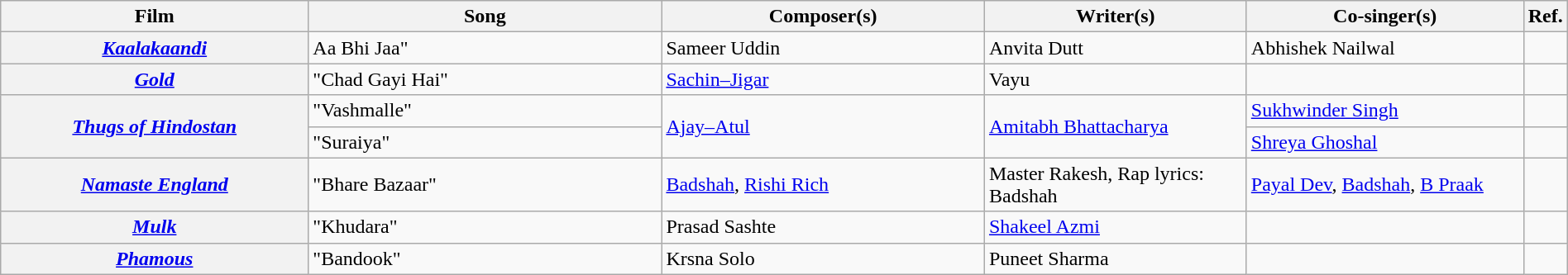<table class="wikitable plainrowheaders" width="100%" textcolor:#000;">
<tr>
<th scope="col" width=20%><strong>Film</strong></th>
<th scope="col" width=23%><strong>Song</strong></th>
<th scope="col" width=21%><strong>Composer(s)</strong></th>
<th scope="col" width=17%><strong>Writer(s)</strong></th>
<th scope="col" width=18%><strong>Co-singer(s)</strong></th>
<th scope="col" width=1%><strong>Ref.</strong></th>
</tr>
<tr>
<th scope="row"><em><a href='#'>Kaalakaandi</a></em></th>
<td>Aa Bhi Jaa"</td>
<td>Sameer Uddin</td>
<td>Anvita Dutt</td>
<td>Abhishek Nailwal</td>
<td></td>
</tr>
<tr>
<th scope="row"><em><a href='#'>Gold</a></em></th>
<td>"Chad Gayi Hai"</td>
<td><a href='#'>Sachin–Jigar</a></td>
<td>Vayu</td>
<td></td>
<td></td>
</tr>
<tr>
<th scope="row" rowspan="2"><em><a href='#'>Thugs of Hindostan</a></em></th>
<td>"Vashmalle"</td>
<td rowspan="2"><a href='#'>Ajay–Atul</a></td>
<td rowspan="2"><a href='#'>Amitabh Bhattacharya</a></td>
<td><a href='#'>Sukhwinder Singh</a></td>
<td></td>
</tr>
<tr>
<td>"Suraiya"</td>
<td><a href='#'>Shreya Ghoshal</a></td>
<td></td>
</tr>
<tr>
<th scope="row"><em><a href='#'>Namaste England</a></em></th>
<td>"Bhare Bazaar"</td>
<td><a href='#'>Badshah</a>, <a href='#'>Rishi Rich</a></td>
<td>Master Rakesh, Rap lyrics: Badshah</td>
<td><a href='#'>Payal Dev</a>, <a href='#'>Badshah</a>, <a href='#'>B Praak</a></td>
</tr>
<tr>
<th scope="row"><em><a href='#'>Mulk</a></em></th>
<td>"Khudara"</td>
<td>Prasad Sashte</td>
<td><a href='#'>Shakeel Azmi</a></td>
<td></td>
<td></td>
</tr>
<tr>
<th scope="row"><em><a href='#'>Phamous</a></em></th>
<td>"Bandook"</td>
<td>Krsna Solo</td>
<td>Puneet Sharma</td>
<td></td>
</tr>
</table>
